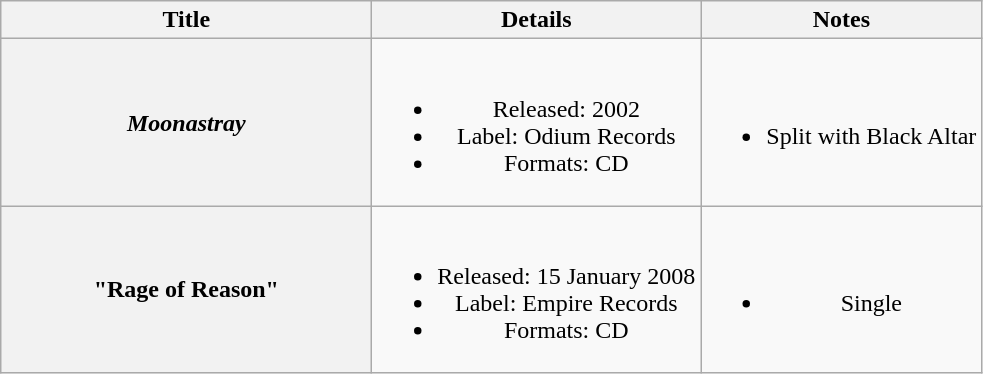<table class="wikitable plainrowheaders" style="text-align:center;">
<tr>
<th scope="col" style="width:15em;">Title</th>
<th scope="col">Details</th>
<th scope="col">Notes</th>
</tr>
<tr>
<th scope="row"><em>Moonastray</em></th>
<td><br><ul><li>Released: 2002</li><li>Label: Odium Records</li><li>Formats: CD</li></ul></td>
<td><br><ul><li>Split with Black Altar</li></ul></td>
</tr>
<tr>
<th scope="row">"Rage of Reason"</th>
<td><br><ul><li>Released: 15 January 2008</li><li>Label: Empire Records</li><li>Formats: CD</li></ul></td>
<td><br><ul><li>Single</li></ul></td>
</tr>
</table>
